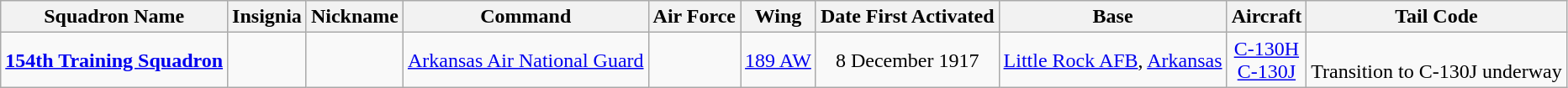<table class="wikitable sortable" style="text-align:center;">
<tr>
<th>Squadron Name</th>
<th>Insignia</th>
<th>Nickname</th>
<th>Command</th>
<th>Air Force</th>
<th>Wing</th>
<th>Date First Activated</th>
<th>Base</th>
<th>Aircraft</th>
<th>Tail Code</th>
</tr>
<tr>
<td><strong><a href='#'>154th Training Squadron</a></strong></td>
<td></td>
<td></td>
<td><a href='#'>Arkansas Air National Guard</a></td>
<td></td>
<td><a href='#'>189 AW</a></td>
<td>8 December 1917</td>
<td><a href='#'>Little Rock AFB</a>, <a href='#'>Arkansas</a></td>
<td><a href='#'>C-130H</a><br><a href='#'>C-130J</a></td>
<td><br>Transition to C-130J underway</td>
</tr>
</table>
